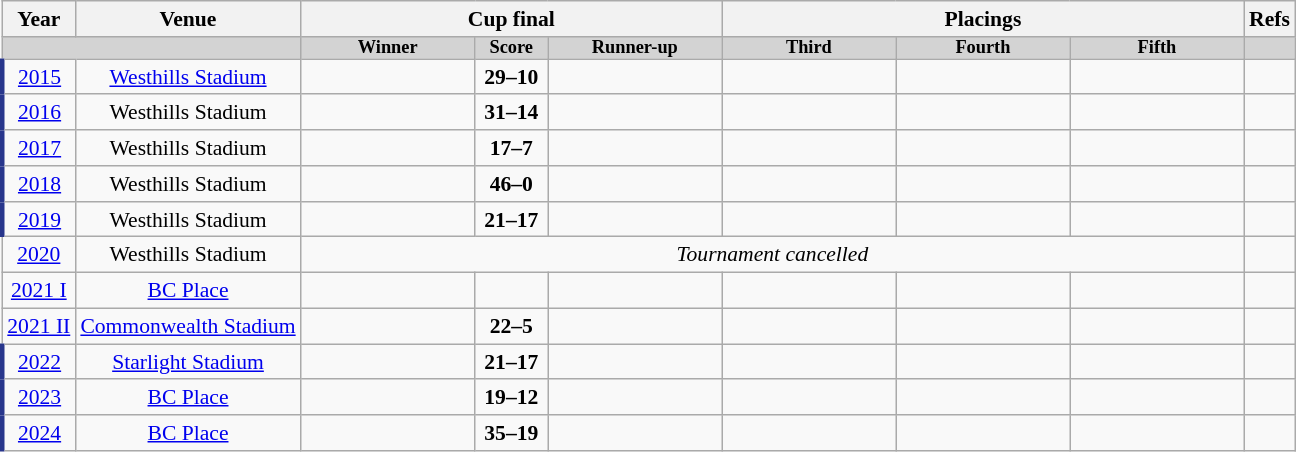<table class="wikitable" style="font-size:90%; text-align: center;">
<tr>
<th>Year</th>
<th>Venue</th>
<th colspan=3>Cup final</th>
<th colspan=3>Placings</th>
<th>Refs</th>
</tr>
<tr bgcolor=lightgrey style="line-height:9px; font-size:85%; padding:0px;">
<td style="border-right:0px;"></td>
<td style="border-left:0px;"></td>
<td style="width:9em; font-weight:bold;">Winner</td>
<td style="width:3.5em;font-weight:bold;">Score</td>
<td style="width:9em; font-weight:bold;">Runner-up</td>
<td style="width:9em; font-weight:bold;">Third</td>
<td style="width:9em; font-weight:bold;">Fourth</td>
<td style="width:9em; font-weight:bold;">Fifth</td>
<td></td>
</tr>
<tr>
<td style="border-left:3px solid #28368C;"><a href='#'>2015</a></td>
<td><a href='#'>Westhills Stadium</a></td>
<td></td>
<td><strong>29–10</strong></td>
<td></td>
<td></td>
<td></td>
<td></td>
<td></td>
</tr>
<tr>
<td style="border-left:3px solid #28368C;"><a href='#'>2016</a></td>
<td>Westhills Stadium</td>
<td></td>
<td><strong>31–14</strong></td>
<td></td>
<td></td>
<td></td>
<td></td>
<td></td>
</tr>
<tr>
<td style="border-left:3px solid #28368C;"><a href='#'>2017</a></td>
<td>Westhills Stadium</td>
<td></td>
<td><strong>17–7</strong></td>
<td></td>
<td></td>
<td></td>
<td></td>
<td></td>
</tr>
<tr>
<td style="border-left:3px solid #28368C;"><a href='#'>2018</a></td>
<td>Westhills Stadium</td>
<td></td>
<td><strong>46–0</strong></td>
<td></td>
<td></td>
<td></td>
<td></td>
<td></td>
</tr>
<tr>
<td style="border-left:3px solid #28368C;"><a href='#'>2019</a></td>
<td>Westhills Stadium</td>
<td></td>
<td><strong>21–17</strong></td>
<td></td>
<td></td>
<td></td>
<td></td>
<td></td>
</tr>
<tr>
<td><a href='#'>2020</a></td>
<td>Westhills Stadium</td>
<td colspan=6><em>Tournament cancelled</em></td>
<td></td>
</tr>
<tr>
<td><a href='#'>2021 I</a><br></td>
<td><a href='#'>BC Place</a></td>
<td></td>
<td><strong></strong></td>
<td></td>
<td></td>
<td></td>
<td></td>
<td></td>
</tr>
<tr>
<td><a href='#'>2021 II</a><br></td>
<td><a href='#'>Commonwealth Stadium</a></td>
<td></td>
<td><strong>22–5</strong></td>
<td></td>
<td></td>
<td></td>
<td></td>
<td></td>
</tr>
<tr>
<td style="border-left:3px solid #28368C;"><a href='#'>2022</a></td>
<td><a href='#'>Starlight Stadium</a></td>
<td></td>
<td><strong>21–17</strong></td>
<td></td>
<td></td>
<td></td>
<td></td>
<td></td>
</tr>
<tr>
<td style="border-left:3px solid #28368C;"><a href='#'>2023</a></td>
<td><a href='#'>BC Place</a></td>
<td></td>
<td><strong>19–12</strong></td>
<td></td>
<td></td>
<td></td>
<td></td>
<td></td>
</tr>
<tr>
<td style="border-left:3px solid #28368C;"><a href='#'>2024</a></td>
<td><a href='#'>BC Place</a></td>
<td></td>
<td><strong>35–19</strong></td>
<td></td>
<td></td>
<td></td>
<td></td>
<td></td>
</tr>
</table>
